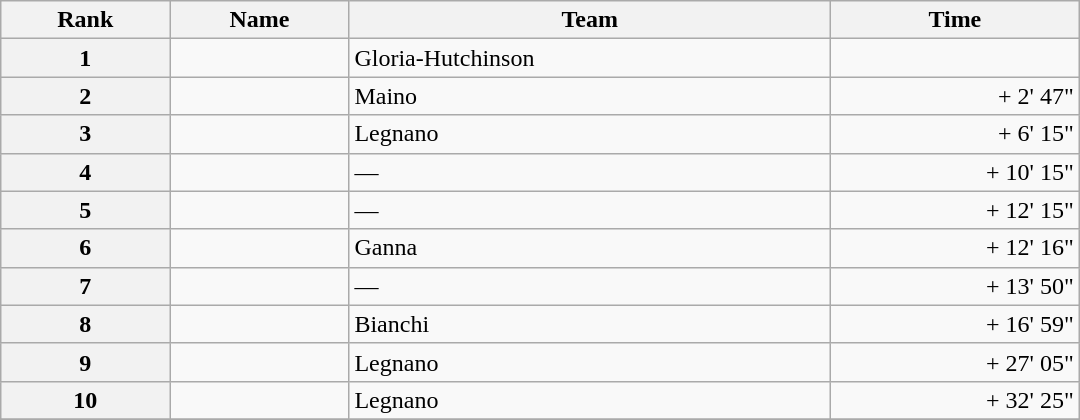<table class="wikitable" style="width:45em;margin-bottom:0;">
<tr>
<th>Rank</th>
<th>Name</th>
<th>Team</th>
<th>Time</th>
</tr>
<tr>
<th style="text-align:center">1</th>
<td> </td>
<td>Gloria-Hutchinson</td>
<td align="right"></td>
</tr>
<tr>
<th style="text-align:center">2</th>
<td></td>
<td>Maino</td>
<td align="right">+ 2' 47"</td>
</tr>
<tr>
<th style="text-align:center">3</th>
<td></td>
<td>Legnano</td>
<td align="right">+ 6' 15"</td>
</tr>
<tr>
<th style="text-align:center">4</th>
<td></td>
<td>—</td>
<td align="right">+ 10' 15"</td>
</tr>
<tr>
<th style="text-align:center">5</th>
<td></td>
<td>—</td>
<td align="right">+ 12' 15"</td>
</tr>
<tr>
<th style="text-align:center">6</th>
<td></td>
<td>Ganna</td>
<td align="right">+ 12' 16"</td>
</tr>
<tr>
<th style="text-align:center">7</th>
<td></td>
<td>—</td>
<td align="right">+ 13' 50"</td>
</tr>
<tr>
<th style="text-align:center">8</th>
<td></td>
<td>Bianchi</td>
<td align="right">+ 16' 59"</td>
</tr>
<tr>
<th style="text-align:center">9</th>
<td></td>
<td>Legnano</td>
<td align="right">+ 27' 05"</td>
</tr>
<tr>
<th style="text-align:center">10</th>
<td></td>
<td>Legnano</td>
<td align="right">+ 32' 25"</td>
</tr>
<tr>
</tr>
</table>
